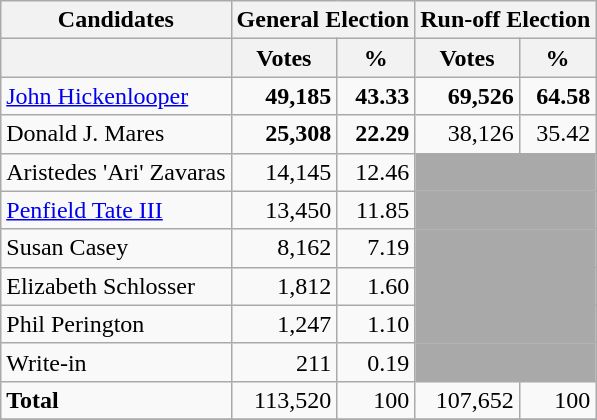<table class=wikitable>
<tr>
<th colspan=1><strong>Candidates</strong></th>
<th colspan=2><strong>General Election</strong></th>
<th colspan=2><strong>Run-off Election</strong></th>
</tr>
<tr>
<th></th>
<th>Votes</th>
<th>%</th>
<th>Votes</th>
<th>%</th>
</tr>
<tr>
<td><a href='#'>John Hickenlooper</a></td>
<td align="right"><strong>49,185</strong></td>
<td align="right"><strong>43.33</strong></td>
<td align="right"><strong>69,526</strong></td>
<td align="right"><strong>64.58</strong></td>
</tr>
<tr>
<td>Donald J. Mares</td>
<td align="right"><strong>25,308</strong></td>
<td align="right"><strong>22.29</strong></td>
<td align="right">38,126</td>
<td align="right">35.42</td>
</tr>
<tr>
<td>Aristedes 'Ari' Zavaras</td>
<td align="right">14,145</td>
<td align="right">12.46</td>
<td colspan=2 bgcolor=darkgray></td>
</tr>
<tr>
<td><a href='#'>Penfield Tate III</a></td>
<td align="right">13,450</td>
<td align="right">11.85</td>
<td colspan=2 bgcolor=darkgray></td>
</tr>
<tr>
<td>Susan Casey</td>
<td align="right">8,162</td>
<td align="right">7.19</td>
<td colspan=2 bgcolor=darkgray></td>
</tr>
<tr>
<td>Elizabeth Schlosser</td>
<td align="right">1,812</td>
<td align="right">1.60</td>
<td colspan=2 bgcolor=darkgray></td>
</tr>
<tr>
<td>Phil Perington</td>
<td align="right">1,247</td>
<td align="right">1.10</td>
<td colspan=2 bgcolor=darkgray></td>
</tr>
<tr>
<td>Write-in</td>
<td align="right">211</td>
<td align="right">0.19</td>
<td colspan=2 bgcolor=darkgray></td>
</tr>
<tr>
<td><strong>Total</strong></td>
<td align="right">113,520</td>
<td align="right">100</td>
<td align="right">107,652</td>
<td align="right">100</td>
</tr>
<tr>
</tr>
</table>
